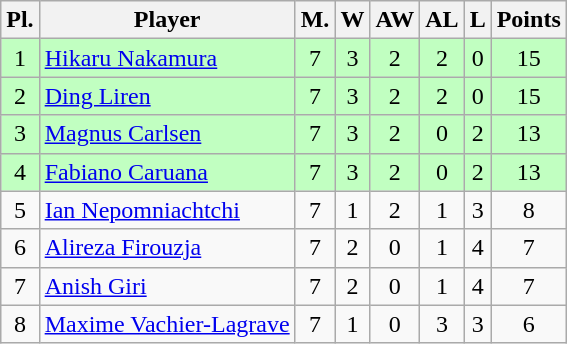<table class="wikitable" style="text-align:center;;">
<tr>
<th>Pl.</th>
<th>Player</th>
<th class="explain" title="Matches">M.</th>
<th class="explain" title="Wins = 3 pts">W</th>
<th class="explain" title="Armageddon-wins = 2 pts">AW</th>
<th class="explain" title="Armageddon-Loses = 1 pts">AL</th>
<th class="explain" title="Loses = 0 pts">L</th>
<th>Points</th>
</tr>
<tr style="background:#c1ffc1; text-align:center;;">
<td>1</td>
<td style="text-align:left; ;"><a href='#'>Hikaru Nakamura</a></td>
<td>7</td>
<td>3</td>
<td>2</td>
<td>2</td>
<td>0</td>
<td>15</td>
</tr>
<tr style="background:#c1ffc1; text-align:center;;">
<td>2</td>
<td style="text-align:left; ;"><a href='#'>Ding Liren</a></td>
<td>7</td>
<td>3</td>
<td>2</td>
<td>2</td>
<td>0</td>
<td>15</td>
</tr>
<tr style="background:#c1ffc1; text-align:center;;">
<td>3</td>
<td style="text-align:left; ;"><a href='#'>Magnus Carlsen</a></td>
<td>7</td>
<td>3</td>
<td>2</td>
<td>0</td>
<td>2</td>
<td>13</td>
</tr>
<tr style="background:#c1ffc1; text-align:center;;">
<td>4</td>
<td style="text-align:left; ;"><a href='#'>Fabiano Caruana</a></td>
<td>7</td>
<td>3</td>
<td>2</td>
<td>0</td>
<td>2</td>
<td>13</td>
</tr>
<tr>
<td>5</td>
<td style="text-align:left; ;"><a href='#'>Ian Nepomniachtchi</a></td>
<td>7</td>
<td>1</td>
<td>2</td>
<td>1</td>
<td>3</td>
<td>8</td>
</tr>
<tr>
<td>6</td>
<td style="text-align:left; ;"><a href='#'>Alireza Firouzja</a></td>
<td>7</td>
<td>2</td>
<td>0</td>
<td>1</td>
<td>4</td>
<td>7</td>
</tr>
<tr>
<td>7</td>
<td style="text-align:left; ;"><a href='#'>Anish Giri</a></td>
<td>7</td>
<td>2</td>
<td>0</td>
<td>1</td>
<td>4</td>
<td>7</td>
</tr>
<tr>
<td>8</td>
<td style="text-align:left; ;"><a href='#'>Maxime Vachier-Lagrave</a></td>
<td>7</td>
<td>1</td>
<td>0</td>
<td>3</td>
<td>3</td>
<td>6</td>
</tr>
</table>
